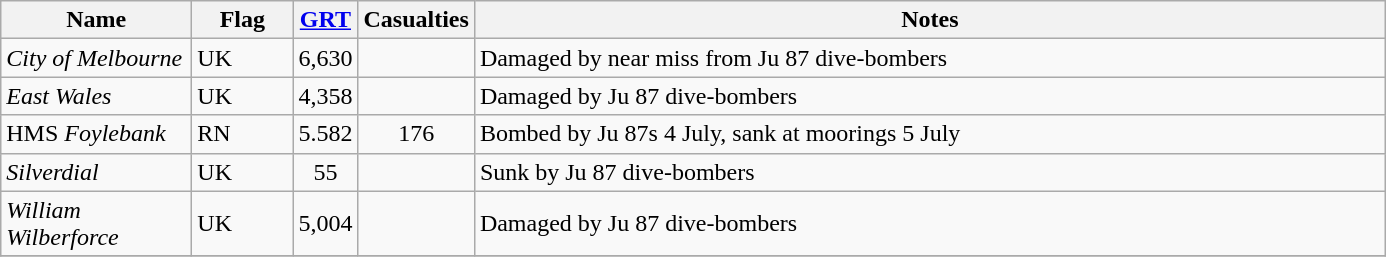<table class="wikitable sortable">
<tr>
<th scope="col" width="120px">Name</th>
<th scope="col" width="60px">Flag</th>
<th scope="col" width="30px"><a href='#'>GRT</a></th>
<th scope="col" width="30px">Casualties</th>
<th scope="col" width="600px">Notes</th>
</tr>
<tr>
<td align="left"><em>City of Melbourne</em></td>
<td align="left">UK</td>
<td align="center">6,630</td>
<td align="center"></td>
<td align="left">Damaged by near miss from Ju 87 dive-bombers</td>
</tr>
<tr>
<td align="left"><em>East Wales</em></td>
<td align="left">UK</td>
<td align="center">4,358</td>
<td align="center"></td>
<td align="left">Damaged by Ju 87 dive-bombers</td>
</tr>
<tr>
<td align="left">HMS <em>Foylebank</em></td>
<td align="left">RN</td>
<td align="center">5.582</td>
<td align="center">176</td>
<td align="left">Bombed by Ju 87s 4 July, sank at moorings 5 July</td>
</tr>
<tr>
<td align="left"><em>Silverdial</em></td>
<td align="left">UK</td>
<td align="center">55</td>
<td align="center"></td>
<td align="left">Sunk by Ju 87 dive-bombers</td>
</tr>
<tr>
<td align="left"><em>William Wilberforce</em></td>
<td align="left">UK</td>
<td align="center">5,004</td>
<td align="center"></td>
<td align="left">Damaged by Ju 87 dive-bombers</td>
</tr>
<tr>
</tr>
</table>
